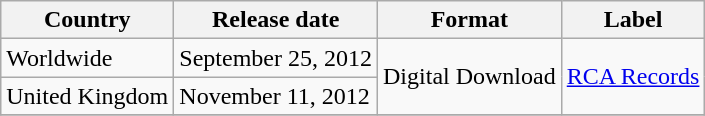<table class="wikitable">
<tr>
<th>Country</th>
<th>Release date</th>
<th>Format</th>
<th>Label</th>
</tr>
<tr>
<td>Worldwide</td>
<td>September 25, 2012</td>
<td rowspan="2">Digital Download</td>
<td rowspan="2"><a href='#'>RCA Records</a></td>
</tr>
<tr>
<td>United Kingdom</td>
<td>November 11, 2012</td>
</tr>
<tr>
</tr>
</table>
